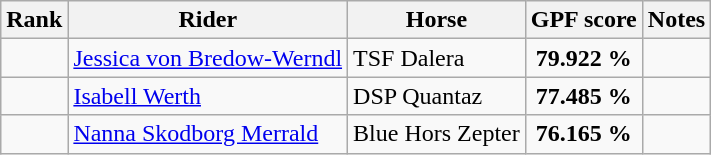<table class="wikitable sortable" style="text-align:center">
<tr>
<th>Rank</th>
<th>Rider</th>
<th>Horse</th>
<th>GPF score</th>
<th>Notes</th>
</tr>
<tr>
<td></td>
<td align="left"> <a href='#'>Jessica von Bredow-Werndl</a></td>
<td align="left">TSF Dalera</td>
<td><strong>79.922 %</strong></td>
<td></td>
</tr>
<tr>
<td></td>
<td align="left"> <a href='#'>Isabell Werth</a></td>
<td align="left">DSP Quantaz</td>
<td><strong>77.485 %</strong></td>
<td></td>
</tr>
<tr>
<td></td>
<td align="left"> <a href='#'>Nanna Skodborg Merrald</a></td>
<td align="left">Blue Hors Zepter</td>
<td><strong>76.165 %</strong></td>
<td></td>
</tr>
</table>
